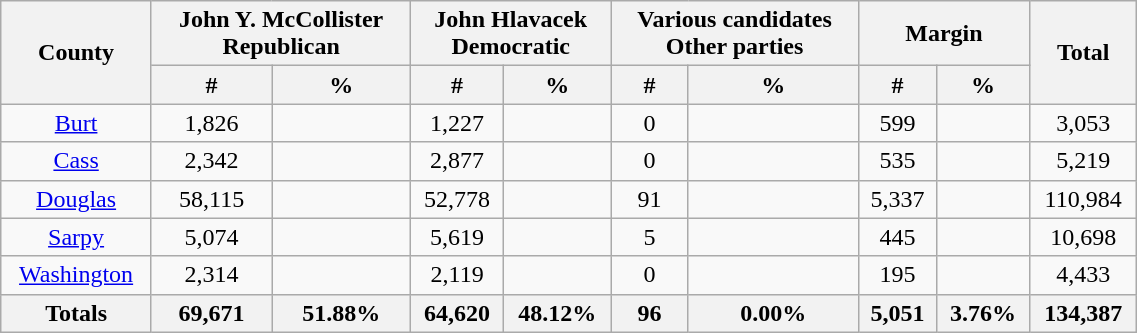<table width="60%" class="wikitable sortable">
<tr>
<th rowspan="2">County</th>
<th colspan="2">John Y. McCollister<br>Republican</th>
<th colspan="2">John Hlavacek<br>Democratic</th>
<th colspan="2">Various candidates<br>Other parties</th>
<th colspan="2">Margin</th>
<th rowspan="2">Total</th>
</tr>
<tr>
<th style="text-align:center;" data-sort-type="number">#</th>
<th style="text-align:center;" data-sort-type="number">%</th>
<th style="text-align:center;" data-sort-type="number">#</th>
<th style="text-align:center;" data-sort-type="number">%</th>
<th style="text-align:center;" data-sort-type="number">#</th>
<th style="text-align:center;" data-sort-type="number">%</th>
<th style="text-align:center;" data-sort-type="number">#</th>
<th style="text-align:center;" data-sort-type="number">%</th>
</tr>
<tr style="text-align:center;">
<td><a href='#'>Burt</a></td>
<td>1,826</td>
<td></td>
<td>1,227</td>
<td></td>
<td>0</td>
<td></td>
<td>599</td>
<td></td>
<td>3,053</td>
</tr>
<tr style="text-align:center;">
<td><a href='#'>Cass</a></td>
<td>2,342</td>
<td></td>
<td>2,877</td>
<td></td>
<td>0</td>
<td></td>
<td>535</td>
<td></td>
<td>5,219</td>
</tr>
<tr style="text-align:center;">
<td><a href='#'>Douglas</a></td>
<td>58,115</td>
<td></td>
<td>52,778</td>
<td></td>
<td>91</td>
<td></td>
<td>5,337</td>
<td></td>
<td>110,984</td>
</tr>
<tr style="text-align:center;">
<td><a href='#'>Sarpy</a></td>
<td>5,074</td>
<td></td>
<td>5,619</td>
<td></td>
<td>5</td>
<td></td>
<td>445</td>
<td></td>
<td>10,698</td>
</tr>
<tr style="text-align:center;">
<td><a href='#'>Washington</a></td>
<td>2,314</td>
<td></td>
<td>2,119</td>
<td></td>
<td>0</td>
<td></td>
<td>195</td>
<td></td>
<td>4,433</td>
</tr>
<tr>
<th>Totals</th>
<th>69,671</th>
<th>51.88%</th>
<th>64,620</th>
<th>48.12%</th>
<th>96</th>
<th>0.00%</th>
<th>5,051</th>
<th>3.76%</th>
<th>134,387</th>
</tr>
</table>
